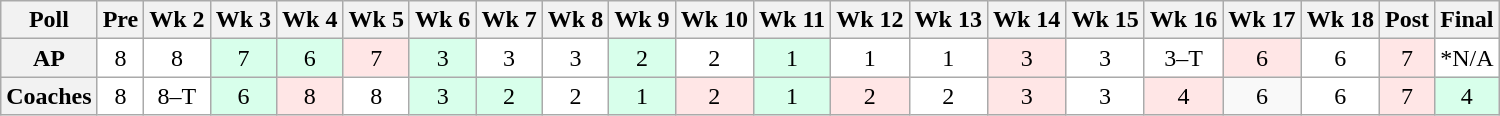<table class="wikitable" style="white-space:nowrap;text-align:center;">
<tr>
<th>Poll</th>
<th>Pre</th>
<th>Wk 2</th>
<th>Wk 3</th>
<th>Wk 4</th>
<th>Wk 5</th>
<th>Wk 6</th>
<th>Wk 7</th>
<th>Wk 8</th>
<th>Wk 9</th>
<th>Wk 10</th>
<th>Wk 11</th>
<th>Wk 12</th>
<th>Wk 13</th>
<th>Wk 14</th>
<th>Wk 15</th>
<th>Wk 16</th>
<th>Wk 17</th>
<th>Wk 18</th>
<th>Post</th>
<th>Final</th>
</tr>
<tr>
<th>AP</th>
<td style="background:#FFF;">8</td>
<td style="background:#FFF;">8</td>
<td style="background:#D8FFEB;">7</td>
<td style="background:#D8FFEB;">6</td>
<td style="background:#FFE6E6;">7</td>
<td style="background:#D8FFEB;">3</td>
<td style="background:#FFF;">3</td>
<td style="background:#FFF;">3</td>
<td style="background:#D8FFEB;">2</td>
<td style="background:#FFF;">2</td>
<td style="background:#D8FFEB;">1</td>
<td style="background:#FFF;">1</td>
<td style="background:#FFF;">1</td>
<td style="background:#FFE6E6;">3</td>
<td style="background:#FFF;">3</td>
<td style="background:#FFF;">3–T</td>
<td style="background:#FFE6E6;">6</td>
<td style="background:#FFF;">6</td>
<td style="background:#FFE6E6;">7</td>
<td style="background:#FFF;">*N/A</td>
</tr>
<tr>
<th>Coaches</th>
<td style="background:#FFF;">8</td>
<td style="background:#FFF;">8–T</td>
<td style="background:#D8FFEB;">6</td>
<td style="background:#FFE6E6;">8</td>
<td style="background:#FFF;">8</td>
<td style="background:#D8FFEB;">3</td>
<td style="background:#D8FFEB;">2</td>
<td style="background:#FFF;">2</td>
<td style="background:#D8FFEB;">1</td>
<td style="background:#FFE6E6;">2</td>
<td style="background:#D8FFEB;">1</td>
<td style="background:#FFE6E6;">2</td>
<td style="background:#FFF;">2</td>
<td style="background:#FFE6E6;">3</td>
<td style="background:#FFF;">3</td>
<td style="background:#FFE6E6;">4</td>
<td style="background#FFE6E6;">6</td>
<td style="background:#FFF;">6</td>
<td style="background:#FFE6E6;">7</td>
<td style="background:#D8FFEB;">4</td>
</tr>
</table>
